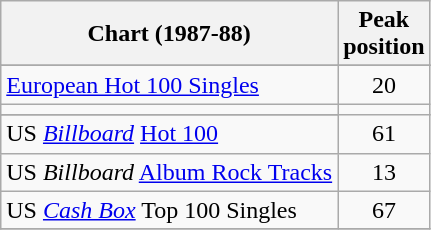<table class="wikitable sortable">
<tr>
<th>Chart (1987-88)</th>
<th>Peak<br>position</th>
</tr>
<tr>
</tr>
<tr>
</tr>
<tr>
</tr>
<tr>
<td><a href='#'>European Hot 100 Singles</a></td>
<td style="text-align:center;">20</td>
</tr>
<tr>
<td></td>
</tr>
<tr>
</tr>
<tr>
<td>US <em><a href='#'>Billboard</a></em> <a href='#'>Hot 100</a></td>
<td style="text-align:center;">61</td>
</tr>
<tr>
<td>US <em>Billboard</em> <a href='#'>Album Rock Tracks</a></td>
<td style="text-align:center;">13</td>
</tr>
<tr>
<td>US <em><a href='#'>Cash Box</a></em> Top 100 Singles</td>
<td style="text-align:center;">67</td>
</tr>
<tr>
</tr>
</table>
